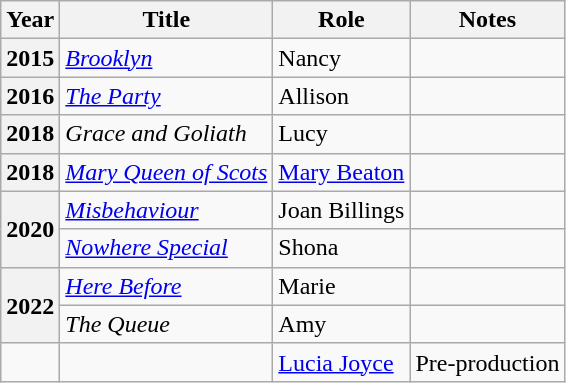<table class="wikitable plainrowheaders">
<tr>
<th scope="col">Year</th>
<th scope="col">Title</th>
<th scope="col">Role</th>
<th class="unsortable" scope="col">Notes</th>
</tr>
<tr>
<th scope="row">2015</th>
<td><a href='#'><em>Brooklyn</em></a></td>
<td>Nancy</td>
<td></td>
</tr>
<tr>
<th scope="row">2016</th>
<td><a href='#'><em>The Party</em></a></td>
<td>Allison</td>
<td></td>
</tr>
<tr>
<th scope="row">2018</th>
<td><em>Grace and Goliath</em></td>
<td>Lucy</td>
<td></td>
</tr>
<tr>
<th scope="row">2018</th>
<td><a href='#'><em>Mary Queen of Scots</em></a></td>
<td><a href='#'>Mary Beaton</a></td>
<td></td>
</tr>
<tr>
<th rowspan="2" scope="row">2020</th>
<td><a href='#'><em>Misbehaviour</em></a></td>
<td>Joan Billings</td>
<td></td>
</tr>
<tr>
<td><em><a href='#'>Nowhere Special</a></em></td>
<td>Shona</td>
<td></td>
</tr>
<tr>
<th scope="row" rowspan="2">2022</th>
<td><em><a href='#'>Here Before</a></em></td>
<td>Marie</td>
<td></td>
</tr>
<tr>
<td><em>The Queue</em></td>
<td>Amy</td>
<td></td>
</tr>
<tr>
<td></td>
<td></td>
<td><a href='#'>Lucia Joyce</a></td>
<td>Pre-production</td>
</tr>
</table>
